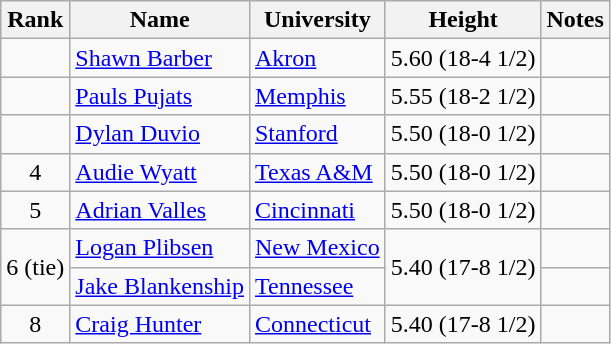<table class="wikitable sortable" style="text-align:center">
<tr>
<th>Rank</th>
<th>Name</th>
<th>University</th>
<th>Height</th>
<th>Notes</th>
</tr>
<tr>
<td></td>
<td align=left><a href='#'>Shawn Barber</a> </td>
<td align=left><a href='#'>Akron</a></td>
<td>5.60 (18-4 1/2)</td>
<td></td>
</tr>
<tr>
<td></td>
<td align=left><a href='#'>Pauls Pujats</a></td>
<td align=left><a href='#'>Memphis</a></td>
<td>5.55 (18-2 1/2)</td>
<td></td>
</tr>
<tr>
<td></td>
<td align=left><a href='#'>Dylan Duvio</a></td>
<td align="left"><a href='#'>Stanford</a></td>
<td>5.50 (18-0 1/2)</td>
<td></td>
</tr>
<tr>
<td>4</td>
<td align=left><a href='#'>Audie Wyatt</a></td>
<td align="left"><a href='#'>Texas A&M</a></td>
<td>5.50 (18-0 1/2)</td>
<td></td>
</tr>
<tr>
<td>5</td>
<td align=left><a href='#'>Adrian Valles</a> </td>
<td align=left><a href='#'>Cincinnati</a></td>
<td>5.50 (18-0 1/2)</td>
<td></td>
</tr>
<tr>
<td rowspan=2>6 (tie)</td>
<td align=left><a href='#'>Logan Plibsen</a></td>
<td align="left"><a href='#'>New Mexico</a></td>
<td rowspan=2>5.40 (17-8 1/2)</td>
<td></td>
</tr>
<tr>
<td align=left><a href='#'>Jake Blankenship</a></td>
<td align=left><a href='#'>Tennessee</a></td>
<td></td>
</tr>
<tr>
<td>8</td>
<td align=left><a href='#'>Craig Hunter</a></td>
<td align="left"><a href='#'>Connecticut</a></td>
<td>5.40 (17-8 1/2)</td>
<td></td>
</tr>
</table>
